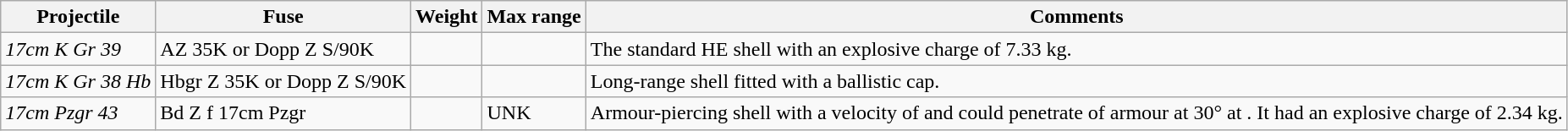<table class="wikitable">
<tr>
<th>Projectile</th>
<th>Fuse</th>
<th>Weight</th>
<th>Max range</th>
<th>Comments</th>
</tr>
<tr>
<td><em>17cm K Gr 39</em></td>
<td>AZ 35K or Dopp Z S/90K</td>
<td></td>
<td></td>
<td>The standard HE shell with an explosive charge of 7.33 kg.</td>
</tr>
<tr>
<td><em>17cm K Gr 38 Hb</em></td>
<td>Hbgr Z 35K or Dopp Z S/90K</td>
<td></td>
<td></td>
<td>Long-range shell fitted with a ballistic cap.</td>
</tr>
<tr>
<td><em>17cm Pzgr 43</em></td>
<td>Bd Z f 17cm Pzgr</td>
<td></td>
<td>UNK</td>
<td>Armour-piercing shell with a velocity of  and could penetrate  of armour at 30° at . It had an explosive charge of 2.34 kg.</td>
</tr>
</table>
